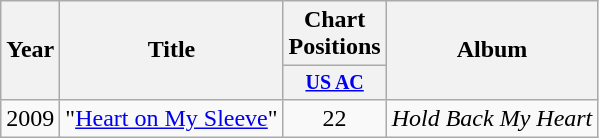<table class="wikitable">
<tr>
<th rowspan="2">Year</th>
<th rowspan="2">Title</th>
<th>Chart Positions</th>
<th rowspan="2">Album</th>
</tr>
<tr style="font-size:smaller;">
<th style="width:50px;"><a href='#'>US AC</a></th>
</tr>
<tr>
<td>2009</td>
<td>"<a href='#'>Heart on My Sleeve</a>"</td>
<td style="text-align:center;">22</td>
<td><em>Hold Back My Heart</em></td>
</tr>
</table>
